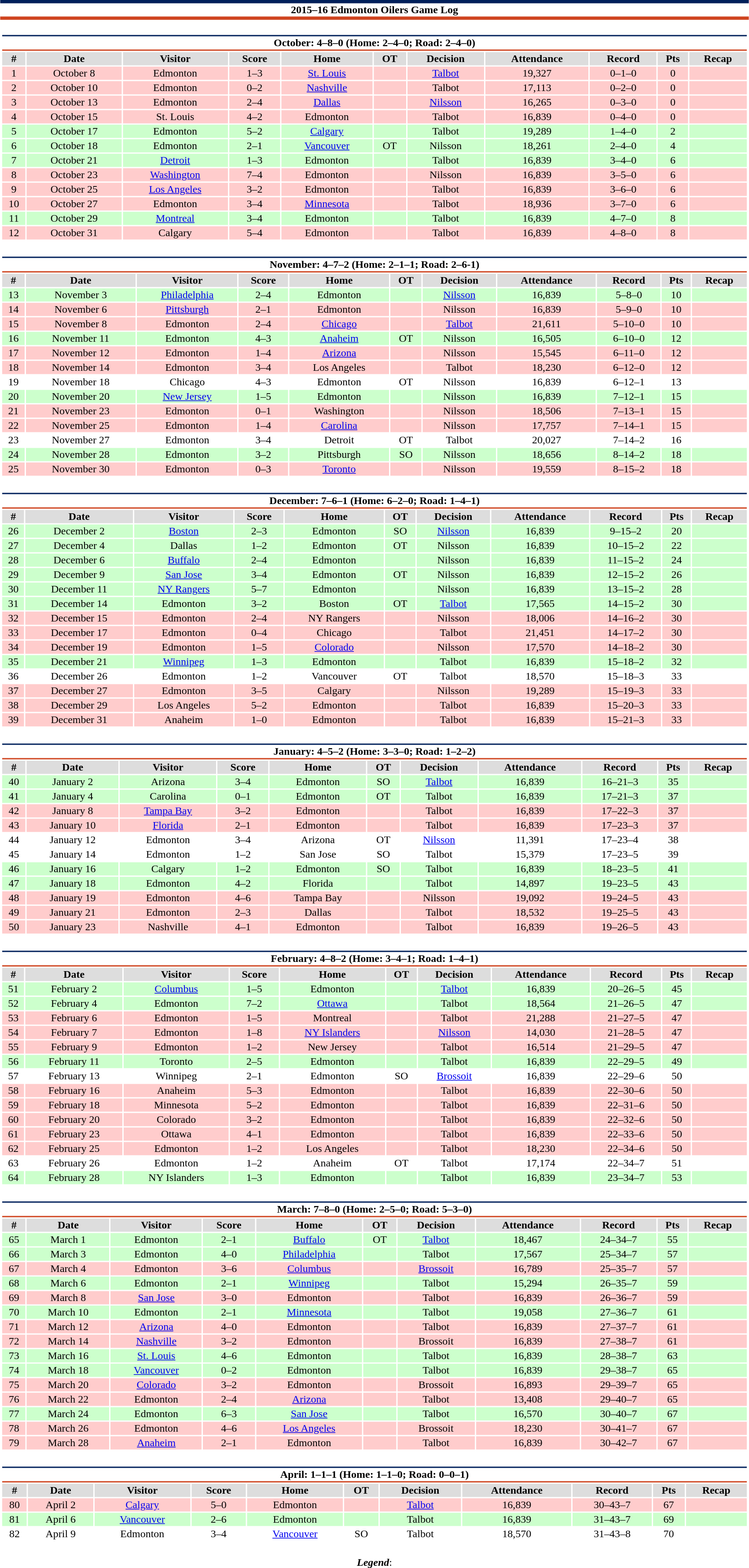<table class="toccolours" style="width:90%; clear:both; margin:1.5em auto; text-align:center;">
<tr>
<th colspan="11" style="background:#fff; border-top:#00205B 5px solid; border-bottom:#CF4520 5px solid;">2015–16 Edmonton Oilers Game Log</th>
</tr>
<tr>
<td colspan=11><br><table class="toccolours collapsible collapsed" style="width:100%;">
<tr>
<th colspan="11" style="background:#fff; border-top:#00205B 2px solid; border-bottom:#CF4520 2px solid;">October: 4–8–0 (Home: 2–4–0; Road: 2–4–0)</th>
</tr>
<tr style="text-align:center; background:#ddd;">
<th>#</th>
<th>Date</th>
<th>Visitor</th>
<th>Score</th>
<th>Home</th>
<th>OT</th>
<th>Decision</th>
<th>Attendance</th>
<th>Record</th>
<th>Pts</th>
<th>Recap</th>
</tr>
<tr style="background:#fcc;">
<td>1</td>
<td>October 8</td>
<td>Edmonton</td>
<td>1–3</td>
<td><a href='#'>St. Louis</a></td>
<td></td>
<td><a href='#'>Talbot</a></td>
<td>19,327</td>
<td>0–1–0</td>
<td>0</td>
<td></td>
</tr>
<tr style="background:#fcc;">
<td>2</td>
<td>October 10</td>
<td>Edmonton</td>
<td>0–2</td>
<td><a href='#'>Nashville</a></td>
<td></td>
<td>Talbot</td>
<td>17,113</td>
<td>0–2–0</td>
<td>0</td>
<td></td>
</tr>
<tr style="background:#fcc;">
<td>3</td>
<td>October 13</td>
<td>Edmonton</td>
<td>2–4</td>
<td><a href='#'>Dallas</a></td>
<td></td>
<td><a href='#'>Nilsson</a></td>
<td>16,265</td>
<td>0–3–0</td>
<td>0</td>
<td></td>
</tr>
<tr style="background:#fcc;">
<td>4</td>
<td>October 15</td>
<td>St. Louis</td>
<td>4–2</td>
<td>Edmonton</td>
<td></td>
<td>Talbot</td>
<td>16,839</td>
<td>0–4–0</td>
<td>0</td>
<td></td>
</tr>
<tr style="background:#cfc;">
<td>5</td>
<td>October 17</td>
<td>Edmonton</td>
<td>5–2</td>
<td><a href='#'>Calgary</a></td>
<td></td>
<td>Talbot</td>
<td>19,289</td>
<td>1–4–0</td>
<td>2</td>
<td></td>
</tr>
<tr style="background:#cfc;">
<td>6</td>
<td>October 18</td>
<td>Edmonton</td>
<td>2–1</td>
<td><a href='#'>Vancouver</a></td>
<td>OT</td>
<td>Nilsson</td>
<td>18,261</td>
<td>2–4–0</td>
<td>4</td>
<td></td>
</tr>
<tr style="background:#cfc;">
<td>7</td>
<td>October 21</td>
<td><a href='#'>Detroit</a></td>
<td>1–3</td>
<td>Edmonton</td>
<td></td>
<td>Talbot</td>
<td>16,839</td>
<td>3–4–0</td>
<td>6</td>
<td></td>
</tr>
<tr style="background:#fcc;">
<td>8</td>
<td>October 23</td>
<td><a href='#'>Washington</a></td>
<td>7–4</td>
<td>Edmonton</td>
<td></td>
<td>Nilsson</td>
<td>16,839</td>
<td>3–5–0</td>
<td>6</td>
<td></td>
</tr>
<tr style="background:#fcc;">
<td>9</td>
<td>October 25</td>
<td><a href='#'>Los Angeles</a></td>
<td>3–2</td>
<td>Edmonton</td>
<td></td>
<td>Talbot</td>
<td>16,839</td>
<td>3–6–0</td>
<td>6</td>
<td></td>
</tr>
<tr style="background:#fcc;">
<td>10</td>
<td>October 27</td>
<td>Edmonton</td>
<td>3–4</td>
<td><a href='#'>Minnesota</a></td>
<td></td>
<td>Talbot</td>
<td>18,936</td>
<td>3–7–0</td>
<td>6</td>
<td></td>
</tr>
<tr style="background:#cfc;">
<td>11</td>
<td>October 29</td>
<td><a href='#'>Montreal</a></td>
<td>3–4</td>
<td>Edmonton</td>
<td></td>
<td>Talbot</td>
<td>16,839</td>
<td>4–7–0</td>
<td>8</td>
<td></td>
</tr>
<tr style="background:#fcc;">
<td>12</td>
<td>October 31</td>
<td>Calgary</td>
<td>5–4</td>
<td>Edmonton</td>
<td></td>
<td>Talbot</td>
<td>16,839</td>
<td>4–8–0</td>
<td>8</td>
<td></td>
</tr>
</table>
</td>
</tr>
<tr>
<td colspan=11><br><table class="toccolours collapsible collapsed" style="width:100%;">
<tr>
<th colspan="11" style="background:#fff; border-top:#00205B 2px solid; border-bottom:#CF4520 2px solid;">November: 4–7–2 (Home: 2–1–1; Road: 2–6-1)</th>
</tr>
<tr style="text-align:center; background:#ddd;">
<th>#</th>
<th>Date</th>
<th>Visitor</th>
<th>Score</th>
<th>Home</th>
<th>OT</th>
<th>Decision</th>
<th>Attendance</th>
<th>Record</th>
<th>Pts</th>
<th>Recap</th>
</tr>
<tr style="background:#cfc;">
<td>13</td>
<td>November 3</td>
<td><a href='#'>Philadelphia</a></td>
<td>2–4</td>
<td>Edmonton</td>
<td></td>
<td><a href='#'>Nilsson</a></td>
<td>16,839</td>
<td>5–8–0</td>
<td>10</td>
<td></td>
</tr>
<tr style="background:#fcc;">
<td>14</td>
<td>November 6</td>
<td><a href='#'>Pittsburgh</a></td>
<td>2–1</td>
<td>Edmonton</td>
<td></td>
<td>Nilsson</td>
<td>16,839</td>
<td>5–9–0</td>
<td>10</td>
<td></td>
</tr>
<tr style="background:#fcc;">
<td>15</td>
<td>November 8</td>
<td>Edmonton</td>
<td>2–4</td>
<td><a href='#'>Chicago</a></td>
<td></td>
<td><a href='#'>Talbot</a></td>
<td>21,611</td>
<td>5–10–0</td>
<td>10</td>
<td></td>
</tr>
<tr style="background:#cfc;">
<td>16</td>
<td>November 11</td>
<td>Edmonton</td>
<td>4–3</td>
<td><a href='#'>Anaheim</a></td>
<td>OT</td>
<td>Nilsson</td>
<td>16,505</td>
<td>6–10–0</td>
<td>12</td>
<td></td>
</tr>
<tr style="background:#fcc;">
<td>17</td>
<td>November 12</td>
<td>Edmonton</td>
<td>1–4</td>
<td><a href='#'>Arizona</a></td>
<td></td>
<td>Nilsson</td>
<td>15,545</td>
<td>6–11–0</td>
<td>12</td>
<td></td>
</tr>
<tr style="background:#fcc;">
<td>18</td>
<td>November 14</td>
<td>Edmonton</td>
<td>3–4</td>
<td>Los Angeles</td>
<td></td>
<td>Talbot</td>
<td>18,230</td>
<td>6–12–0</td>
<td>12</td>
<td></td>
</tr>
<tr style="background:#fff;">
<td>19</td>
<td>November 18</td>
<td>Chicago</td>
<td>4–3</td>
<td>Edmonton</td>
<td>OT</td>
<td>Nilsson</td>
<td>16,839</td>
<td>6–12–1</td>
<td>13</td>
<td></td>
</tr>
<tr style="background:#cfc;">
<td>20</td>
<td>November 20</td>
<td><a href='#'>New Jersey</a></td>
<td>1–5</td>
<td>Edmonton</td>
<td></td>
<td>Nilsson</td>
<td>16,839</td>
<td>7–12–1</td>
<td>15</td>
<td></td>
</tr>
<tr style="background:#fcc;">
<td>21</td>
<td>November 23</td>
<td>Edmonton</td>
<td>0–1</td>
<td>Washington</td>
<td></td>
<td>Nilsson</td>
<td>18,506</td>
<td>7–13–1</td>
<td>15</td>
<td></td>
</tr>
<tr style="background:#fcc;">
<td>22</td>
<td>November 25</td>
<td>Edmonton</td>
<td>1–4</td>
<td><a href='#'>Carolina</a></td>
<td></td>
<td>Nilsson</td>
<td>17,757</td>
<td>7–14–1</td>
<td>15</td>
<td></td>
</tr>
<tr style="background:#fff;">
<td>23</td>
<td>November 27</td>
<td>Edmonton</td>
<td>3–4</td>
<td>Detroit</td>
<td>OT</td>
<td>Talbot</td>
<td>20,027</td>
<td>7–14–2</td>
<td>16</td>
<td></td>
</tr>
<tr style="background:#cfc;">
<td>24</td>
<td>November 28</td>
<td>Edmonton</td>
<td>3–2</td>
<td>Pittsburgh</td>
<td>SO</td>
<td>Nilsson</td>
<td>18,656</td>
<td>8–14–2</td>
<td>18</td>
<td></td>
</tr>
<tr style="background:#fcc;">
<td>25</td>
<td>November 30</td>
<td>Edmonton</td>
<td>0–3</td>
<td><a href='#'>Toronto</a></td>
<td></td>
<td>Nilsson</td>
<td>19,559</td>
<td>8–15–2</td>
<td>18</td>
<td></td>
</tr>
</table>
</td>
</tr>
<tr>
<td colspan=11><br><table class="toccolours collapsible collapsed" style="width:100%;">
<tr>
<th colspan="11" style="background:#fff; border-top:#00205B 2px solid; border-bottom:#CF4520 2px solid;">December: 7–6–1 (Home: 6–2–0; Road: 1–4–1)</th>
</tr>
<tr style="text-align:center; background:#ddd;">
<th>#</th>
<th>Date</th>
<th>Visitor</th>
<th>Score</th>
<th>Home</th>
<th>OT</th>
<th>Decision</th>
<th>Attendance</th>
<th>Record</th>
<th>Pts</th>
<th>Recap</th>
</tr>
<tr style="background:#cfc;">
<td>26</td>
<td>December 2</td>
<td><a href='#'>Boston</a></td>
<td>2–3</td>
<td>Edmonton</td>
<td>SO</td>
<td><a href='#'>Nilsson</a></td>
<td>16,839</td>
<td>9–15–2</td>
<td>20</td>
<td></td>
</tr>
<tr style="background:#cfc;">
<td>27</td>
<td>December 4</td>
<td>Dallas</td>
<td>1–2</td>
<td>Edmonton</td>
<td>OT</td>
<td>Nilsson</td>
<td>16,839</td>
<td>10–15–2</td>
<td>22</td>
<td></td>
</tr>
<tr style="background:#cfc;">
<td>28</td>
<td>December 6</td>
<td><a href='#'>Buffalo</a></td>
<td>2–4</td>
<td>Edmonton</td>
<td></td>
<td>Nilsson</td>
<td>16,839</td>
<td>11–15–2</td>
<td>24</td>
<td></td>
</tr>
<tr style="background:#cfc;">
<td>29</td>
<td>December 9</td>
<td><a href='#'>San Jose</a></td>
<td>3–4</td>
<td>Edmonton</td>
<td>OT</td>
<td>Nilsson</td>
<td>16,839</td>
<td>12–15–2</td>
<td>26</td>
<td></td>
</tr>
<tr style="background:#cfc;">
<td>30</td>
<td>December 11</td>
<td><a href='#'>NY Rangers</a></td>
<td>5–7</td>
<td>Edmonton</td>
<td></td>
<td>Nilsson</td>
<td>16,839</td>
<td>13–15–2</td>
<td>28</td>
<td></td>
</tr>
<tr style="background:#cfc;">
<td>31</td>
<td>December 14</td>
<td>Edmonton</td>
<td>3–2</td>
<td>Boston</td>
<td>OT</td>
<td><a href='#'>Talbot</a></td>
<td>17,565</td>
<td>14–15–2</td>
<td>30</td>
<td></td>
</tr>
<tr style="background:#fcc;">
<td>32</td>
<td>December 15</td>
<td>Edmonton</td>
<td>2–4</td>
<td>NY Rangers</td>
<td></td>
<td>Nilsson</td>
<td>18,006</td>
<td>14–16–2</td>
<td>30</td>
<td></td>
</tr>
<tr style="background:#fcc;">
<td>33</td>
<td>December 17</td>
<td>Edmonton</td>
<td>0–4</td>
<td>Chicago</td>
<td></td>
<td>Talbot</td>
<td>21,451</td>
<td>14–17–2</td>
<td>30</td>
<td></td>
</tr>
<tr style="background:#fcc;">
<td>34</td>
<td>December 19</td>
<td>Edmonton</td>
<td>1–5</td>
<td><a href='#'>Colorado</a></td>
<td></td>
<td>Nilsson</td>
<td>17,570</td>
<td>14–18–2</td>
<td>30</td>
<td></td>
</tr>
<tr style="background:#cfc;">
<td>35</td>
<td>December 21</td>
<td><a href='#'>Winnipeg</a></td>
<td>1–3</td>
<td>Edmonton</td>
<td></td>
<td>Talbot</td>
<td>16,839</td>
<td>15–18–2</td>
<td>32</td>
<td></td>
</tr>
<tr style="background:#fff;">
<td>36</td>
<td>December 26</td>
<td>Edmonton</td>
<td>1–2</td>
<td>Vancouver</td>
<td>OT</td>
<td>Talbot</td>
<td>18,570</td>
<td>15–18–3</td>
<td>33</td>
<td></td>
</tr>
<tr style="background:#fcc;">
<td>37</td>
<td>December 27</td>
<td>Edmonton</td>
<td>3–5</td>
<td>Calgary</td>
<td></td>
<td>Nilsson</td>
<td>19,289</td>
<td>15–19–3</td>
<td>33</td>
<td></td>
</tr>
<tr style="background:#fcc;">
<td>38</td>
<td>December 29</td>
<td>Los Angeles</td>
<td>5–2</td>
<td>Edmonton</td>
<td></td>
<td>Talbot</td>
<td>16,839</td>
<td>15–20–3</td>
<td>33</td>
<td></td>
</tr>
<tr style="background:#fcc;">
<td>39</td>
<td>December 31</td>
<td>Anaheim</td>
<td>1–0</td>
<td>Edmonton</td>
<td></td>
<td>Talbot</td>
<td>16,839</td>
<td>15–21–3</td>
<td>33</td>
<td></td>
</tr>
</table>
</td>
</tr>
<tr>
<td colspan=11><br><table class="toccolours collapsible collapsed" style="width:100%;">
<tr>
<th colspan="11" style="background:#fff; border-top:#00205B 2px solid; border-bottom:#CF4520 2px solid;">January: 4–5–2 (Home: 3–3–0; Road: 1–2–2)</th>
</tr>
<tr style="text-align:center; background:#ddd;">
<th>#</th>
<th>Date</th>
<th>Visitor</th>
<th>Score</th>
<th>Home</th>
<th>OT</th>
<th>Decision</th>
<th>Attendance</th>
<th>Record</th>
<th>Pts</th>
<th>Recap</th>
</tr>
<tr style="background:#cfc;">
<td>40</td>
<td>January 2</td>
<td>Arizona</td>
<td>3–4</td>
<td>Edmonton</td>
<td>SO</td>
<td><a href='#'>Talbot</a></td>
<td>16,839</td>
<td>16–21–3</td>
<td>35</td>
<td></td>
</tr>
<tr style="background:#cfc;">
<td>41</td>
<td>January 4</td>
<td>Carolina</td>
<td>0–1</td>
<td>Edmonton</td>
<td>OT</td>
<td>Talbot</td>
<td>16,839</td>
<td>17–21–3</td>
<td>37</td>
<td></td>
</tr>
<tr style="background:#fcc;">
<td>42</td>
<td>January 8</td>
<td><a href='#'>Tampa Bay</a></td>
<td>3–2</td>
<td>Edmonton</td>
<td></td>
<td>Talbot</td>
<td>16,839</td>
<td>17–22–3</td>
<td>37</td>
<td></td>
</tr>
<tr style="background:#fcc;">
<td>43</td>
<td>January 10</td>
<td><a href='#'>Florida</a></td>
<td>2–1</td>
<td>Edmonton</td>
<td></td>
<td>Talbot</td>
<td>16,839</td>
<td>17–23–3</td>
<td>37</td>
<td></td>
</tr>
<tr style="background:#fff;">
<td>44</td>
<td>January 12</td>
<td>Edmonton</td>
<td>3–4</td>
<td>Arizona</td>
<td>OT</td>
<td><a href='#'>Nilsson</a></td>
<td>11,391</td>
<td>17–23–4</td>
<td>38</td>
<td></td>
</tr>
<tr style="background:#fff;">
<td>45</td>
<td>January 14</td>
<td>Edmonton</td>
<td>1–2</td>
<td>San Jose</td>
<td>SO</td>
<td>Talbot</td>
<td>15,379</td>
<td>17–23–5</td>
<td>39</td>
<td></td>
</tr>
<tr style="background:#cfc;">
<td>46</td>
<td>January 16</td>
<td>Calgary</td>
<td>1–2</td>
<td>Edmonton</td>
<td>SO</td>
<td>Talbot</td>
<td>16,839</td>
<td>18–23–5</td>
<td>41</td>
<td></td>
</tr>
<tr style="background:#cfc;">
<td>47</td>
<td>January 18</td>
<td>Edmonton</td>
<td>4–2</td>
<td>Florida</td>
<td></td>
<td>Talbot</td>
<td>14,897</td>
<td>19–23–5</td>
<td>43</td>
<td></td>
</tr>
<tr style="background:#fcc;">
<td>48</td>
<td>January 19</td>
<td>Edmonton</td>
<td>4–6</td>
<td>Tampa Bay</td>
<td></td>
<td>Nilsson</td>
<td>19,092</td>
<td>19–24–5</td>
<td>43</td>
<td></td>
</tr>
<tr style="background:#fcc;">
<td>49</td>
<td>January 21</td>
<td>Edmonton</td>
<td>2–3</td>
<td>Dallas</td>
<td></td>
<td>Talbot</td>
<td>18,532</td>
<td>19–25–5</td>
<td>43</td>
<td></td>
</tr>
<tr style="background:#fcc;">
<td>50</td>
<td>January 23</td>
<td>Nashville</td>
<td>4–1</td>
<td>Edmonton</td>
<td></td>
<td>Talbot</td>
<td>16,839</td>
<td>19–26–5</td>
<td>43</td>
<td></td>
</tr>
</table>
</td>
</tr>
<tr>
<td colspan=11><br><table class="toccolours collapsible collapsed" style="width:100%;">
<tr>
<th colspan="11" style="background:#fff; border-top:#00205B 2px solid; border-bottom:#CF4520 2px solid;">February: 4–8–2 (Home: 3–4–1; Road: 1–4–1)</th>
</tr>
<tr style="text-align:center; background:#ddd;">
<th>#</th>
<th>Date</th>
<th>Visitor</th>
<th>Score</th>
<th>Home</th>
<th>OT</th>
<th>Decision</th>
<th>Attendance</th>
<th>Record</th>
<th>Pts</th>
<th>Recap</th>
</tr>
<tr style="background:#cfc;">
<td>51</td>
<td>February 2</td>
<td><a href='#'>Columbus</a></td>
<td>1–5</td>
<td>Edmonton</td>
<td></td>
<td><a href='#'>Talbot</a></td>
<td>16,839</td>
<td>20–26–5</td>
<td>45</td>
<td></td>
</tr>
<tr style="background:#cfc;">
<td>52</td>
<td>February 4</td>
<td>Edmonton</td>
<td>7–2</td>
<td><a href='#'>Ottawa</a></td>
<td></td>
<td>Talbot</td>
<td>18,564</td>
<td>21–26–5</td>
<td>47</td>
<td></td>
</tr>
<tr style="background:#fcc;">
<td>53</td>
<td>February 6</td>
<td>Edmonton</td>
<td>1–5</td>
<td>Montreal</td>
<td></td>
<td>Talbot</td>
<td>21,288</td>
<td>21–27–5</td>
<td>47</td>
<td></td>
</tr>
<tr style="background:#fcc;">
<td>54</td>
<td>February 7</td>
<td>Edmonton</td>
<td>1–8</td>
<td><a href='#'>NY Islanders</a></td>
<td></td>
<td><a href='#'>Nilsson</a></td>
<td>14,030</td>
<td>21–28–5</td>
<td>47</td>
<td></td>
</tr>
<tr style="background:#fcc;">
<td>55</td>
<td>February 9</td>
<td>Edmonton</td>
<td>1–2</td>
<td>New Jersey</td>
<td></td>
<td>Talbot</td>
<td>16,514</td>
<td>21–29–5</td>
<td>47</td>
<td></td>
</tr>
<tr style="background:#cfc;">
<td>56</td>
<td>February 11</td>
<td>Toronto</td>
<td>2–5</td>
<td>Edmonton</td>
<td></td>
<td>Talbot</td>
<td>16,839</td>
<td>22–29–5</td>
<td>49</td>
<td></td>
</tr>
<tr style="background:#fff;">
<td>57</td>
<td>February 13</td>
<td>Winnipeg</td>
<td>2–1</td>
<td>Edmonton</td>
<td>SO</td>
<td><a href='#'>Brossoit</a></td>
<td>16,839</td>
<td>22–29–6</td>
<td>50</td>
<td></td>
</tr>
<tr style="background:#fcc;">
<td>58</td>
<td>February 16</td>
<td>Anaheim</td>
<td>5–3</td>
<td>Edmonton</td>
<td></td>
<td>Talbot</td>
<td>16,839</td>
<td>22–30–6</td>
<td>50</td>
<td></td>
</tr>
<tr style="background:#fcc;">
<td>59</td>
<td>February 18</td>
<td>Minnesota</td>
<td>5–2</td>
<td>Edmonton</td>
<td></td>
<td>Talbot</td>
<td>16,839</td>
<td>22–31–6</td>
<td>50</td>
<td></td>
</tr>
<tr style="background:#fcc;">
<td>60</td>
<td>February 20</td>
<td>Colorado</td>
<td>3–2</td>
<td>Edmonton</td>
<td></td>
<td>Talbot</td>
<td>16,839</td>
<td>22–32–6</td>
<td>50</td>
<td></td>
</tr>
<tr style="background:#fcc;">
<td>61</td>
<td>February 23</td>
<td>Ottawa</td>
<td>4–1</td>
<td>Edmonton</td>
<td></td>
<td>Talbot</td>
<td>16,839</td>
<td>22–33–6</td>
<td>50</td>
<td></td>
</tr>
<tr style="background:#fcc;">
<td>62</td>
<td>February 25</td>
<td>Edmonton</td>
<td>1–2</td>
<td>Los Angeles</td>
<td></td>
<td>Talbot</td>
<td>18,230</td>
<td>22–34–6</td>
<td>50</td>
<td></td>
</tr>
<tr style="background:#fff;">
<td>63</td>
<td>February 26</td>
<td>Edmonton</td>
<td>1–2</td>
<td>Anaheim</td>
<td>OT</td>
<td>Talbot</td>
<td>17,174</td>
<td>22–34–7</td>
<td>51</td>
<td></td>
</tr>
<tr style="background:#cfc;">
<td>64</td>
<td>February 28</td>
<td>NY Islanders</td>
<td>1–3</td>
<td>Edmonton</td>
<td></td>
<td>Talbot</td>
<td>16,839</td>
<td>23–34–7</td>
<td>53</td>
<td></td>
</tr>
</table>
</td>
</tr>
<tr>
<td colspan=11><br><table class="toccolours collapsible collapsed" style="width:100%;">
<tr>
<th colspan="11" style="background:#fff; border-top:#00205B 2px solid; border-bottom:#CF4520 2px solid;">March: 7–8–0 (Home: 2–5–0; Road: 5–3–0)</th>
</tr>
<tr style="text-align:center; background:#ddd;">
<th>#</th>
<th>Date</th>
<th>Visitor</th>
<th>Score</th>
<th>Home</th>
<th>OT</th>
<th>Decision</th>
<th>Attendance</th>
<th>Record</th>
<th>Pts</th>
<th>Recap</th>
</tr>
<tr style="background:#cfc;">
<td>65</td>
<td>March 1</td>
<td>Edmonton</td>
<td>2–1</td>
<td><a href='#'>Buffalo</a></td>
<td>OT</td>
<td><a href='#'>Talbot</a></td>
<td>18,467</td>
<td>24–34–7</td>
<td>55</td>
<td></td>
</tr>
<tr style="background:#cfc;">
<td>66</td>
<td>March 3</td>
<td>Edmonton</td>
<td>4–0</td>
<td><a href='#'>Philadelphia</a></td>
<td></td>
<td>Talbot</td>
<td>17,567</td>
<td>25–34–7</td>
<td>57</td>
<td></td>
</tr>
<tr style="background:#fcc;">
<td>67</td>
<td>March 4</td>
<td>Edmonton</td>
<td>3–6</td>
<td><a href='#'>Columbus</a></td>
<td></td>
<td><a href='#'>Brossoit</a></td>
<td>16,789</td>
<td>25–35–7</td>
<td>57</td>
<td></td>
</tr>
<tr style="background:#cfc;">
<td>68</td>
<td>March 6</td>
<td>Edmonton</td>
<td>2–1</td>
<td><a href='#'>Winnipeg</a></td>
<td></td>
<td>Talbot</td>
<td>15,294</td>
<td>26–35–7</td>
<td>59</td>
<td></td>
</tr>
<tr style="background:#fcc;">
<td>69</td>
<td>March 8</td>
<td><a href='#'>San Jose</a></td>
<td>3–0</td>
<td>Edmonton</td>
<td></td>
<td>Talbot</td>
<td>16,839</td>
<td>26–36–7</td>
<td>59</td>
<td></td>
</tr>
<tr style="background:#cfc;">
<td>70</td>
<td>March 10</td>
<td>Edmonton</td>
<td>2–1</td>
<td><a href='#'>Minnesota</a></td>
<td></td>
<td>Talbot</td>
<td>19,058</td>
<td>27–36–7</td>
<td>61</td>
<td></td>
</tr>
<tr style="background:#fcc;">
<td>71</td>
<td>March 12</td>
<td><a href='#'>Arizona</a></td>
<td>4–0</td>
<td>Edmonton</td>
<td></td>
<td>Talbot</td>
<td>16,839</td>
<td>27–37–7</td>
<td>61</td>
<td></td>
</tr>
<tr style="background:#fcc;">
<td>72</td>
<td>March 14</td>
<td><a href='#'>Nashville</a></td>
<td>3–2</td>
<td>Edmonton</td>
<td></td>
<td>Brossoit</td>
<td>16,839</td>
<td>27–38–7</td>
<td>61</td>
<td></td>
</tr>
<tr style="background:#cfc;">
<td>73</td>
<td>March 16</td>
<td><a href='#'>St. Louis</a></td>
<td>4–6</td>
<td>Edmonton</td>
<td></td>
<td>Talbot</td>
<td>16,839</td>
<td>28–38–7</td>
<td>63</td>
<td></td>
</tr>
<tr style="background:#cfc;">
<td>74</td>
<td>March 18</td>
<td><a href='#'>Vancouver</a></td>
<td>0–2</td>
<td>Edmonton</td>
<td></td>
<td>Talbot</td>
<td>16,839</td>
<td>29–38–7</td>
<td>65</td>
<td></td>
</tr>
<tr style="background:#fcc;">
<td>75</td>
<td>March 20</td>
<td><a href='#'>Colorado</a></td>
<td>3–2</td>
<td>Edmonton</td>
<td></td>
<td>Brossoit</td>
<td>16,893</td>
<td>29–39–7</td>
<td>65</td>
<td></td>
</tr>
<tr style="background:#fcc;">
<td>76</td>
<td>March 22</td>
<td>Edmonton</td>
<td>2–4</td>
<td><a href='#'>Arizona</a></td>
<td></td>
<td>Talbot</td>
<td>13,408</td>
<td>29–40–7</td>
<td>65</td>
<td></td>
</tr>
<tr style="background:#cfc;">
<td>77</td>
<td>March 24</td>
<td>Edmonton</td>
<td>6–3</td>
<td><a href='#'>San Jose</a></td>
<td></td>
<td>Talbot</td>
<td>16,570</td>
<td>30–40–7</td>
<td>67</td>
<td></td>
</tr>
<tr style="background:#fcc;">
<td>78</td>
<td>March 26</td>
<td>Edmonton</td>
<td>4–6</td>
<td><a href='#'>Los Angeles</a></td>
<td></td>
<td>Brossoit</td>
<td>18,230</td>
<td>30–41–7</td>
<td>67</td>
<td></td>
</tr>
<tr style="background:#fcc;">
<td>79</td>
<td>March 28</td>
<td><a href='#'>Anaheim</a></td>
<td>2–1</td>
<td>Edmonton</td>
<td></td>
<td>Talbot</td>
<td>16,839</td>
<td>30–42–7</td>
<td>67</td>
<td></td>
</tr>
</table>
</td>
</tr>
<tr>
<td colspan=11><br><table class="toccolours collapsible collapsed" style="width:100%;">
<tr>
<th colspan="11" style="background:#fff; border-top:#00205B 2px solid; border-bottom:#CF4520 2px solid;">April: 1–1–1 (Home: 1–1–0; Road: 0–0–1)</th>
</tr>
<tr style="text-align:center; background:#ddd;">
<th>#</th>
<th>Date</th>
<th>Visitor</th>
<th>Score</th>
<th>Home</th>
<th>OT</th>
<th>Decision</th>
<th>Attendance</th>
<th>Record</th>
<th>Pts</th>
<th>Recap</th>
</tr>
<tr style="background:#fcc;">
<td>80</td>
<td>April 2</td>
<td><a href='#'>Calgary</a></td>
<td>5–0</td>
<td>Edmonton</td>
<td></td>
<td><a href='#'>Talbot</a></td>
<td>16,839</td>
<td>30–43–7</td>
<td>67</td>
<td></td>
</tr>
<tr style="background:#cfc;">
<td>81</td>
<td>April 6</td>
<td><a href='#'>Vancouver</a></td>
<td>2–6</td>
<td>Edmonton</td>
<td></td>
<td>Talbot</td>
<td>16,839</td>
<td>31–43–7</td>
<td>69</td>
<td></td>
</tr>
<tr style="background:#fff;">
<td>82</td>
<td>April 9</td>
<td>Edmonton</td>
<td>3–4</td>
<td><a href='#'>Vancouver</a></td>
<td>SO</td>
<td>Talbot</td>
<td>18,570</td>
<td>31–43–8</td>
<td>70</td>
<td></td>
</tr>
</table>
</td>
</tr>
<tr>
<td colspan="11" style="text-align:center;"><br><strong><em>Legend</em></strong>:


</td>
</tr>
</table>
